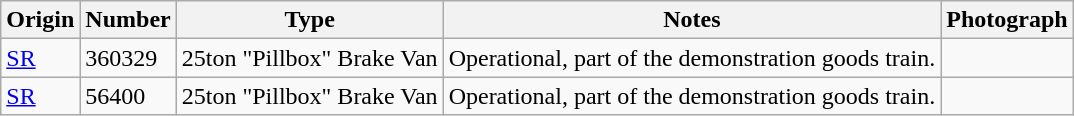<table class="wikitable">
<tr>
<th>Origin</th>
<th>Number</th>
<th>Type</th>
<th>Notes</th>
<th>Photograph</th>
</tr>
<tr>
<td><a href='#'>SR</a></td>
<td>360329</td>
<td>25ton "Pillbox" Brake Van</td>
<td>Operational, part of the demonstration goods train.</td>
<td></td>
</tr>
<tr>
<td><a href='#'>SR</a></td>
<td>56400</td>
<td>25ton "Pillbox" Brake Van</td>
<td>Operational, part of the demonstration goods train.</td>
<td></td>
</tr>
</table>
